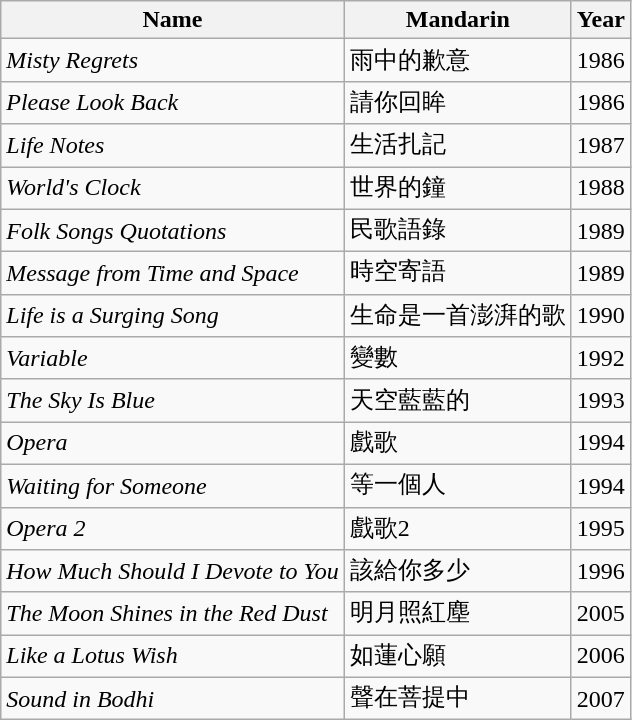<table class="wikitable">
<tr>
<th>Name</th>
<th>Mandarin</th>
<th>Year</th>
</tr>
<tr>
<td><em>Misty Regrets</em></td>
<td>雨中的歉意</td>
<td>1986</td>
</tr>
<tr>
<td><em>Please Look Back</em></td>
<td>請你回眸</td>
<td>1986</td>
</tr>
<tr>
<td><em>Life Notes</em></td>
<td>生活扎記</td>
<td>1987</td>
</tr>
<tr>
<td><em>World's Clock</em></td>
<td>世界的鐘</td>
<td>1988</td>
</tr>
<tr>
<td><em>Folk Songs Quotations</em></td>
<td>民歌語錄</td>
<td>1989</td>
</tr>
<tr>
<td><em>Message from Time and Space</em></td>
<td>時空寄語</td>
<td>1989</td>
</tr>
<tr>
<td><em>Life is a Surging Song</em></td>
<td>生命是一首澎湃的歌</td>
<td>1990</td>
</tr>
<tr>
<td><em>Variable</em></td>
<td>變數</td>
<td>1992</td>
</tr>
<tr>
<td><em>The Sky Is Blue</em></td>
<td>天空藍藍的</td>
<td>1993</td>
</tr>
<tr>
<td><em>Opera</em></td>
<td>戲歌</td>
<td>1994</td>
</tr>
<tr>
<td><em>Waiting for Someone</em></td>
<td>等一個人</td>
<td>1994</td>
</tr>
<tr>
<td><em>Opera 2</em></td>
<td>戲歌2</td>
<td>1995</td>
</tr>
<tr>
<td><em>How Much Should I Devote to You</em></td>
<td>該給你多少</td>
<td>1996</td>
</tr>
<tr>
<td><em>The Moon Shines in the Red Dust</em></td>
<td>明月照紅塵</td>
<td>2005</td>
</tr>
<tr>
<td><em>Like a Lotus Wish</em></td>
<td>如蓮心願</td>
<td>2006</td>
</tr>
<tr>
<td><em>Sound in Bodhi</em></td>
<td>聲在菩提中</td>
<td>2007</td>
</tr>
</table>
